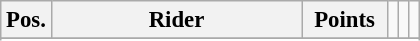<table class="wikitable" style="font-size: 95%">
<tr valign=top >
<th width=20px valign=middle>Pos.</th>
<th width=160px valign=middle>Rider</th>
<th width=50px valign=middle>Points</th>
<td></td>
<td></td>
<td></td>
</tr>
<tr>
</tr>
<tr>
</tr>
</table>
